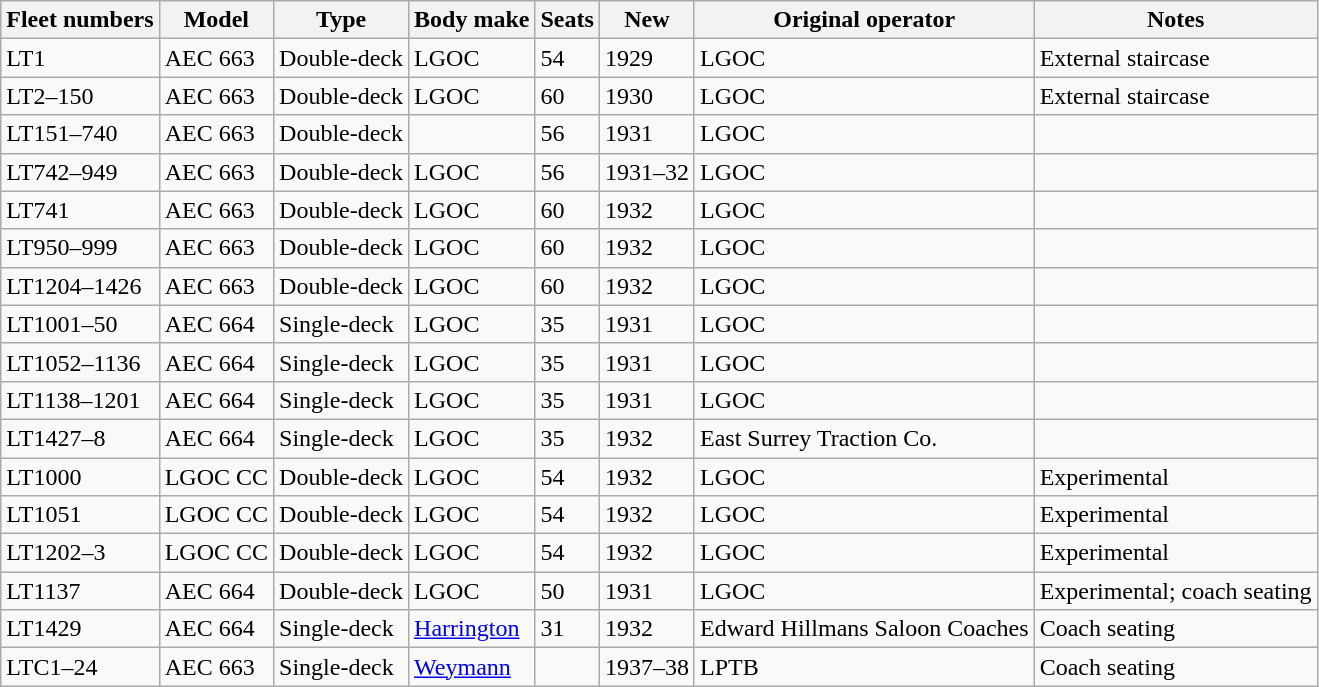<table class="wikitable sortable">
<tr>
<th>Fleet numbers</th>
<th>Model</th>
<th>Type</th>
<th>Body make</th>
<th>Seats</th>
<th>New</th>
<th>Original operator</th>
<th>Notes</th>
</tr>
<tr>
<td sortkey="LT 0001">LT1</td>
<td>AEC 663</td>
<td>Double-deck</td>
<td>LGOC</td>
<td>54</td>
<td>1929</td>
<td>LGOC</td>
<td>External staircase</td>
</tr>
<tr>
<td sortkey="LT 0002">LT2–150</td>
<td>AEC 663</td>
<td>Double-deck</td>
<td>LGOC</td>
<td>60</td>
<td>1930</td>
<td>LGOC</td>
<td>External staircase</td>
</tr>
<tr>
<td sortkey="LT 0151">LT151–740</td>
<td>AEC 663</td>
<td>Double-deck</td>
<td></td>
<td>56</td>
<td>1931</td>
<td>LGOC</td>
<td></td>
</tr>
<tr>
<td sortkey="LT 0742">LT742–949</td>
<td>AEC 663</td>
<td>Double-deck</td>
<td>LGOC</td>
<td>56</td>
<td>1931–32</td>
<td>LGOC</td>
<td></td>
</tr>
<tr>
<td sortkey="LT 0741">LT741</td>
<td>AEC 663</td>
<td>Double-deck</td>
<td>LGOC</td>
<td>60</td>
<td>1932</td>
<td>LGOC</td>
<td></td>
</tr>
<tr>
<td sortkey="LT 0950">LT950–999</td>
<td>AEC 663</td>
<td>Double-deck</td>
<td>LGOC</td>
<td>60</td>
<td>1932</td>
<td>LGOC</td>
<td></td>
</tr>
<tr>
<td sortkey="LT 1204">LT1204–1426</td>
<td>AEC 663</td>
<td>Double-deck</td>
<td>LGOC</td>
<td>60</td>
<td>1932</td>
<td>LGOC</td>
<td></td>
</tr>
<tr>
<td sortkey="LT 1001">LT1001–50</td>
<td>AEC 664</td>
<td>Single-deck</td>
<td>LGOC</td>
<td>35</td>
<td>1931</td>
<td>LGOC</td>
<td></td>
</tr>
<tr>
<td sortkey="LT 1052">LT1052–1136</td>
<td>AEC 664</td>
<td>Single-deck</td>
<td>LGOC</td>
<td>35</td>
<td>1931</td>
<td>LGOC</td>
<td></td>
</tr>
<tr>
<td sortkey="LT 1138">LT1138–1201</td>
<td>AEC 664</td>
<td>Single-deck</td>
<td>LGOC</td>
<td>35</td>
<td>1931</td>
<td>LGOC</td>
<td></td>
</tr>
<tr>
<td sortkey="LT 1427">LT1427–8</td>
<td>AEC 664</td>
<td>Single-deck</td>
<td>LGOC</td>
<td>35</td>
<td>1932</td>
<td>East Surrey Traction Co.</td>
<td></td>
</tr>
<tr>
<td sortkey="LT 1000">LT1000</td>
<td>LGOC CC</td>
<td>Double-deck</td>
<td>LGOC</td>
<td>54</td>
<td>1932</td>
<td>LGOC</td>
<td>Experimental</td>
</tr>
<tr>
<td sortkey="LT 1051">LT1051</td>
<td>LGOC CC</td>
<td>Double-deck</td>
<td>LGOC</td>
<td>54</td>
<td>1932</td>
<td>LGOC</td>
<td>Experimental</td>
</tr>
<tr>
<td sortkey="LT 1202">LT1202–3</td>
<td>LGOC CC</td>
<td>Double-deck</td>
<td>LGOC</td>
<td>54</td>
<td>1932</td>
<td>LGOC</td>
<td>Experimental</td>
</tr>
<tr>
<td sortkey="LT 1137">LT1137</td>
<td>AEC 664</td>
<td>Double-deck</td>
<td>LGOC</td>
<td>50</td>
<td>1931</td>
<td>LGOC</td>
<td>Experimental; coach seating</td>
</tr>
<tr>
<td sortkey="LT 1429">LT1429</td>
<td>AEC 664</td>
<td>Single-deck</td>
<td><a href='#'>Harrington</a></td>
<td>31</td>
<td>1932</td>
<td>Edward Hillmans Saloon Coaches</td>
<td>Coach seating</td>
</tr>
<tr>
<td sortkey="LTC0001">LTC1–24</td>
<td>AEC 663</td>
<td>Single-deck</td>
<td><a href='#'>Weymann</a></td>
<td></td>
<td>1937–38</td>
<td>LPTB</td>
<td>Coach seating</td>
</tr>
</table>
